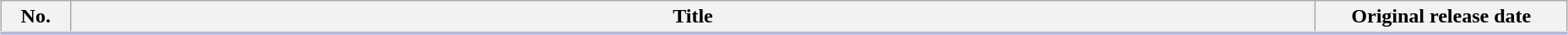<table class="wikitable" style="width:98%; margin:auto; background:#FFF;">
<tr style="border-bottom: 3px solid #CCF">
<th style="width:3em;">No.</th>
<th>Title</th>
<th style="width:12em;">Original release date</th>
</tr>
<tr>
</tr>
</table>
